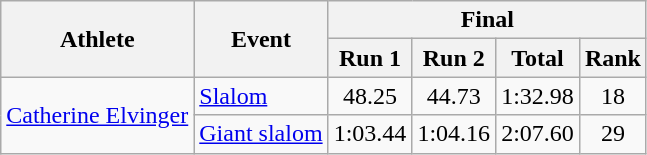<table class="wikitable">
<tr>
<th rowspan="2">Athlete</th>
<th rowspan="2">Event</th>
<th colspan="4">Final</th>
</tr>
<tr>
<th>Run 1</th>
<th>Run 2</th>
<th>Total</th>
<th>Rank</th>
</tr>
<tr>
<td rowspan=2><a href='#'>Catherine Elvinger</a></td>
<td><a href='#'>Slalom</a></td>
<td align="center">48.25</td>
<td align="center">44.73</td>
<td align="center">1:32.98</td>
<td align="center">18</td>
</tr>
<tr>
<td><a href='#'>Giant slalom</a></td>
<td align="center">1:03.44</td>
<td align="center">1:04.16</td>
<td align="center">2:07.60</td>
<td align="center">29</td>
</tr>
</table>
